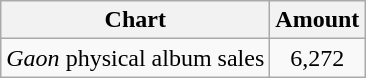<table class="wikitable" style="text-align:center">
<tr>
<th>Chart</th>
<th>Amount</th>
</tr>
<tr>
<td><em>Gaon</em> physical album sales</td>
<td>6,272</td>
</tr>
</table>
